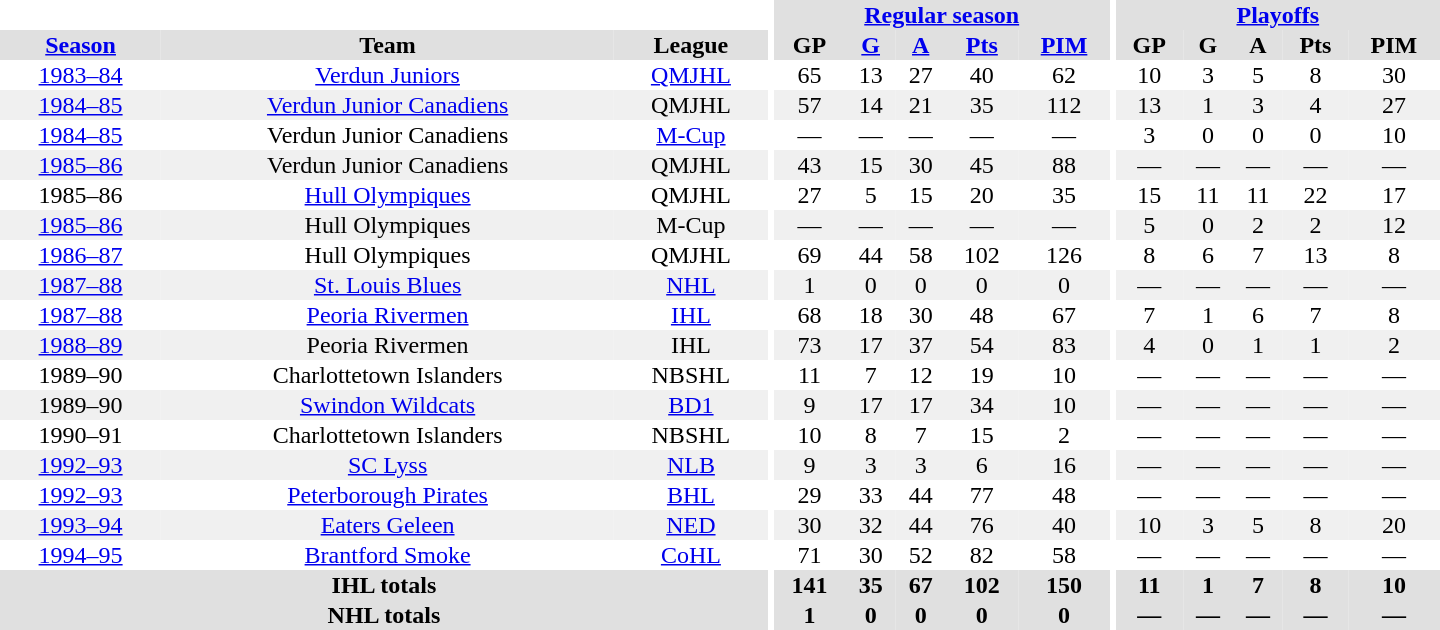<table border="0" cellpadding="1" cellspacing="0" style="text-align:center; width:60em">
<tr bgcolor="#e0e0e0">
<th colspan="3" bgcolor="#ffffff"></th>
<th rowspan="100" bgcolor="#ffffff"></th>
<th colspan="5"><a href='#'>Regular season</a></th>
<th rowspan="100" bgcolor="#ffffff"></th>
<th colspan="5"><a href='#'>Playoffs</a></th>
</tr>
<tr bgcolor="#e0e0e0">
<th><a href='#'>Season</a></th>
<th>Team</th>
<th>League</th>
<th>GP</th>
<th><a href='#'>G</a></th>
<th><a href='#'>A</a></th>
<th><a href='#'>Pts</a></th>
<th><a href='#'>PIM</a></th>
<th>GP</th>
<th>G</th>
<th>A</th>
<th>Pts</th>
<th>PIM</th>
</tr>
<tr>
<td><a href='#'>1983–84</a></td>
<td><a href='#'>Verdun Juniors</a></td>
<td><a href='#'>QMJHL</a></td>
<td>65</td>
<td>13</td>
<td>27</td>
<td>40</td>
<td>62</td>
<td>10</td>
<td>3</td>
<td>5</td>
<td>8</td>
<td>30</td>
</tr>
<tr bgcolor="#f0f0f0">
<td><a href='#'>1984–85</a></td>
<td><a href='#'>Verdun Junior Canadiens</a></td>
<td>QMJHL</td>
<td>57</td>
<td>14</td>
<td>21</td>
<td>35</td>
<td>112</td>
<td>13</td>
<td>1</td>
<td>3</td>
<td>4</td>
<td>27</td>
</tr>
<tr>
<td><a href='#'>1984–85</a></td>
<td>Verdun Junior Canadiens</td>
<td><a href='#'>M-Cup</a></td>
<td>—</td>
<td>—</td>
<td>—</td>
<td>—</td>
<td>—</td>
<td>3</td>
<td>0</td>
<td>0</td>
<td>0</td>
<td>10</td>
</tr>
<tr bgcolor="#f0f0f0">
<td><a href='#'>1985–86</a></td>
<td>Verdun Junior Canadiens</td>
<td>QMJHL</td>
<td>43</td>
<td>15</td>
<td>30</td>
<td>45</td>
<td>88</td>
<td>—</td>
<td>—</td>
<td>—</td>
<td>—</td>
<td>—</td>
</tr>
<tr>
<td>1985–86</td>
<td><a href='#'>Hull Olympiques</a></td>
<td>QMJHL</td>
<td>27</td>
<td>5</td>
<td>15</td>
<td>20</td>
<td>35</td>
<td>15</td>
<td>11</td>
<td>11</td>
<td>22</td>
<td>17</td>
</tr>
<tr bgcolor="#f0f0f0">
<td><a href='#'>1985–86</a></td>
<td>Hull Olympiques</td>
<td>M-Cup</td>
<td>—</td>
<td>—</td>
<td>—</td>
<td>—</td>
<td>—</td>
<td>5</td>
<td>0</td>
<td>2</td>
<td>2</td>
<td>12</td>
</tr>
<tr>
<td><a href='#'>1986–87</a></td>
<td>Hull Olympiques</td>
<td>QMJHL</td>
<td>69</td>
<td>44</td>
<td>58</td>
<td>102</td>
<td>126</td>
<td>8</td>
<td>6</td>
<td>7</td>
<td>13</td>
<td>8</td>
</tr>
<tr bgcolor="#f0f0f0">
<td><a href='#'>1987–88</a></td>
<td><a href='#'>St. Louis Blues</a></td>
<td><a href='#'>NHL</a></td>
<td>1</td>
<td>0</td>
<td>0</td>
<td>0</td>
<td>0</td>
<td>—</td>
<td>—</td>
<td>—</td>
<td>—</td>
<td>—</td>
</tr>
<tr>
<td><a href='#'>1987–88</a></td>
<td><a href='#'>Peoria Rivermen</a></td>
<td><a href='#'>IHL</a></td>
<td>68</td>
<td>18</td>
<td>30</td>
<td>48</td>
<td>67</td>
<td>7</td>
<td>1</td>
<td>6</td>
<td>7</td>
<td>8</td>
</tr>
<tr bgcolor="#f0f0f0">
<td><a href='#'>1988–89</a></td>
<td>Peoria Rivermen</td>
<td>IHL</td>
<td>73</td>
<td>17</td>
<td>37</td>
<td>54</td>
<td>83</td>
<td>4</td>
<td>0</td>
<td>1</td>
<td>1</td>
<td>2</td>
</tr>
<tr>
<td>1989–90</td>
<td>Charlottetown Islanders</td>
<td>NBSHL</td>
<td>11</td>
<td>7</td>
<td>12</td>
<td>19</td>
<td>10</td>
<td>—</td>
<td>—</td>
<td>—</td>
<td>—</td>
<td>—</td>
</tr>
<tr bgcolor="#f0f0f0">
<td>1989–90</td>
<td><a href='#'>Swindon Wildcats</a></td>
<td><a href='#'>BD1</a></td>
<td>9</td>
<td>17</td>
<td>17</td>
<td>34</td>
<td>10</td>
<td>—</td>
<td>—</td>
<td>—</td>
<td>—</td>
<td>—</td>
</tr>
<tr>
<td>1990–91</td>
<td>Charlottetown Islanders</td>
<td>NBSHL</td>
<td>10</td>
<td>8</td>
<td>7</td>
<td>15</td>
<td>2</td>
<td>—</td>
<td>—</td>
<td>—</td>
<td>—</td>
<td>—</td>
</tr>
<tr bgcolor="#f0f0f0">
<td><a href='#'>1992–93</a></td>
<td><a href='#'>SC Lyss</a></td>
<td><a href='#'>NLB</a></td>
<td>9</td>
<td>3</td>
<td>3</td>
<td>6</td>
<td>16</td>
<td>—</td>
<td>—</td>
<td>—</td>
<td>—</td>
<td>—</td>
</tr>
<tr>
<td><a href='#'>1992–93</a></td>
<td><a href='#'>Peterborough Pirates</a></td>
<td><a href='#'>BHL</a></td>
<td>29</td>
<td>33</td>
<td>44</td>
<td>77</td>
<td>48</td>
<td>—</td>
<td>—</td>
<td>—</td>
<td>—</td>
<td>—</td>
</tr>
<tr bgcolor="#f0f0f0">
<td><a href='#'>1993–94</a></td>
<td><a href='#'>Eaters Geleen</a></td>
<td><a href='#'>NED</a></td>
<td>30</td>
<td>32</td>
<td>44</td>
<td>76</td>
<td>40</td>
<td>10</td>
<td>3</td>
<td>5</td>
<td>8</td>
<td>20</td>
</tr>
<tr>
<td><a href='#'>1994–95</a></td>
<td><a href='#'>Brantford Smoke</a></td>
<td><a href='#'>CoHL</a></td>
<td>71</td>
<td>30</td>
<td>52</td>
<td>82</td>
<td>58</td>
<td>—</td>
<td>—</td>
<td>—</td>
<td>—</td>
<td>—</td>
</tr>
<tr bgcolor="#e0e0e0">
<th colspan="3">IHL totals</th>
<th>141</th>
<th>35</th>
<th>67</th>
<th>102</th>
<th>150</th>
<th>11</th>
<th>1</th>
<th>7</th>
<th>8</th>
<th>10</th>
</tr>
<tr bgcolor="#e0e0e0">
<th colspan="3">NHL totals</th>
<th>1</th>
<th>0</th>
<th>0</th>
<th>0</th>
<th>0</th>
<th>—</th>
<th>—</th>
<th>—</th>
<th>—</th>
<th>—</th>
</tr>
</table>
